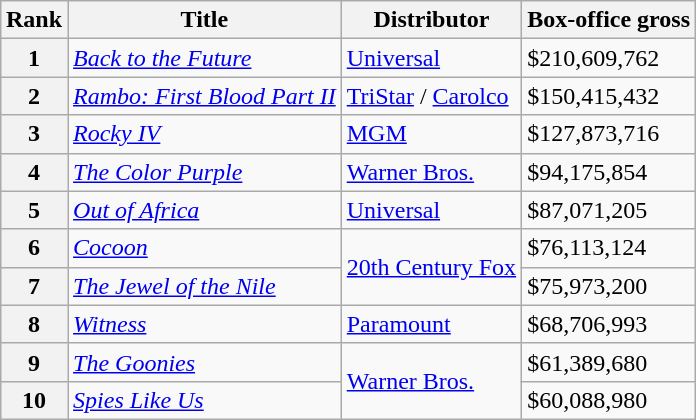<table class="wikitable sortable" style="margin:auto; margin:auto;">
<tr>
<th>Rank</th>
<th>Title</th>
<th>Distributor</th>
<th>Box-office gross</th>
</tr>
<tr>
<th style="text-align:center;">1</th>
<td><em><a href='#'>Back to the Future</a></em></td>
<td><a href='#'>Universal</a></td>
<td>$210,609,762</td>
</tr>
<tr>
<th style="text-align:center;">2</th>
<td><em><a href='#'>Rambo: First Blood Part II</a></em></td>
<td><a href='#'>TriStar</a> / <a href='#'>Carolco</a></td>
<td>$150,415,432</td>
</tr>
<tr>
<th style="text-align:center;">3</th>
<td><em><a href='#'>Rocky IV</a></em></td>
<td><a href='#'>MGM</a></td>
<td>$127,873,716</td>
</tr>
<tr>
<th style="text-align:center;">4</th>
<td><em><a href='#'>The Color Purple</a></em></td>
<td><a href='#'>Warner Bros.</a></td>
<td>$94,175,854</td>
</tr>
<tr>
<th style="text-align:center;">5</th>
<td><em><a href='#'>Out of Africa</a></em></td>
<td><a href='#'>Universal</a></td>
<td>$87,071,205</td>
</tr>
<tr>
<th style="text-align:center;">6</th>
<td><em><a href='#'>Cocoon</a></em></td>
<td rowspan="2"><a href='#'>20th Century Fox</a></td>
<td>$76,113,124</td>
</tr>
<tr>
<th style="text-align:center;">7</th>
<td><em><a href='#'>The Jewel of the Nile</a></em></td>
<td>$75,973,200</td>
</tr>
<tr>
<th style="text-align:center;">8</th>
<td><em><a href='#'>Witness</a></em></td>
<td><a href='#'>Paramount</a></td>
<td>$68,706,993</td>
</tr>
<tr>
<th style="text-align:center;">9</th>
<td><em><a href='#'>The Goonies</a></em></td>
<td rowspan="2"><a href='#'>Warner Bros.</a></td>
<td>$61,389,680</td>
</tr>
<tr>
<th style="text-align:center;">10</th>
<td><em><a href='#'>Spies Like Us</a></em></td>
<td>$60,088,980</td>
</tr>
</table>
